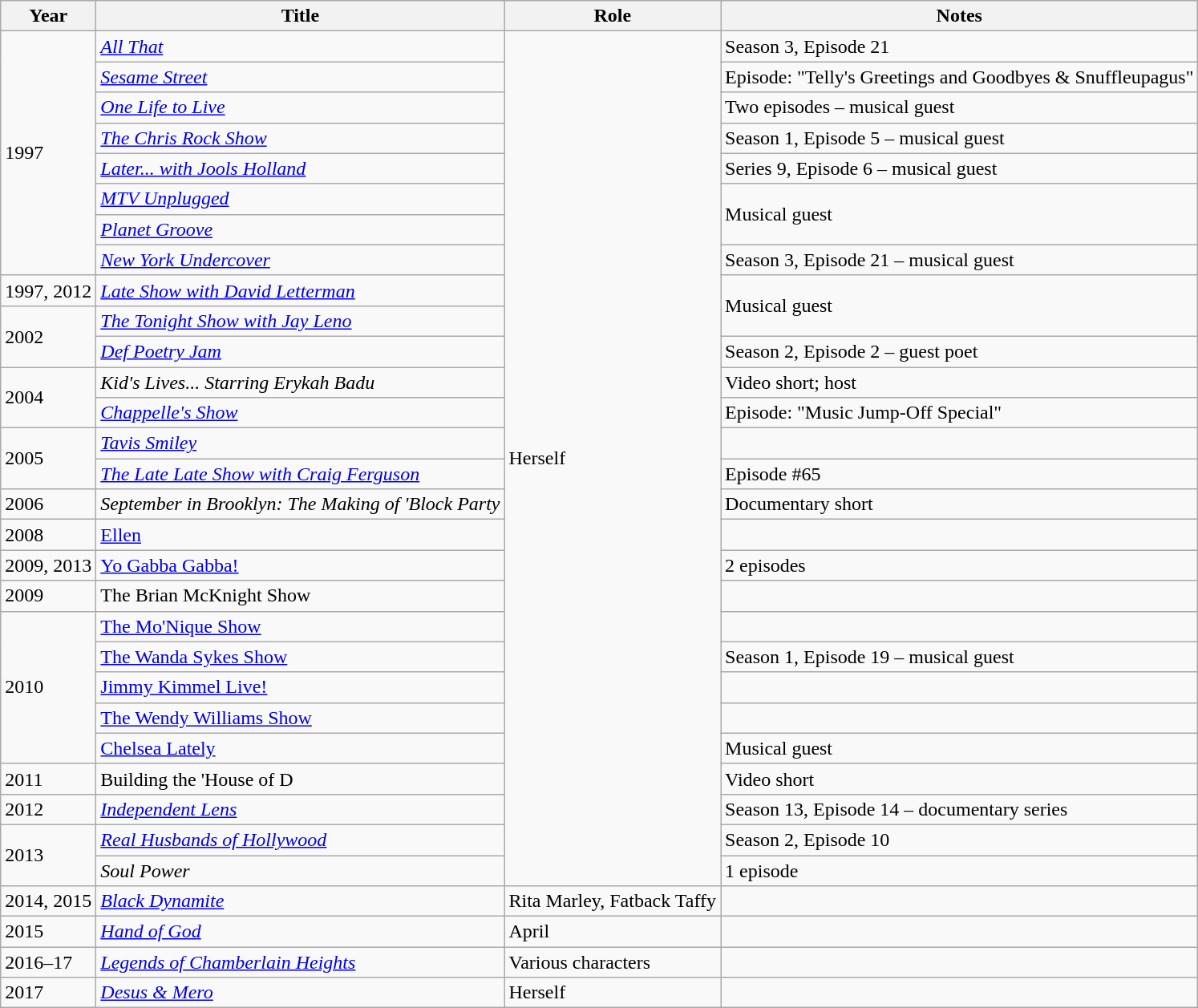<table class="wikitable sortable">
<tr>
<th>Year</th>
<th>Title</th>
<th>Role</th>
<th class="unsortable">Notes</th>
</tr>
<tr>
<td rowspan="8">1997</td>
<td><em><a href='#'>All That</a></em></td>
<td rowspan="28">Herself</td>
<td>Season 3, Episode 21</td>
</tr>
<tr>
<td><em><a href='#'>Sesame Street</a></em></td>
<td>Episode: "Telly's Greetings and Goodbyes & Snuffleupagus"</td>
</tr>
<tr>
<td><em><a href='#'>One Life to Live</a></em></td>
<td>Two episodes – musical guest</td>
</tr>
<tr>
<td><em><a href='#'>The Chris Rock Show</a></em></td>
<td>Season 1, Episode 5 – musical guest</td>
</tr>
<tr>
<td><em><a href='#'>Later... with Jools Holland</a></em></td>
<td>Series 9, Episode 6 – musical guest</td>
</tr>
<tr>
<td><em><a href='#'>MTV Unplugged</a></em></td>
<td rowspan="2">Musical guest</td>
</tr>
<tr>
<td><em><a href='#'>Planet Groove</a></em></td>
</tr>
<tr>
<td><em><a href='#'>New York Undercover</a></em></td>
<td>Season 3, Episode 21 – musical guest</td>
</tr>
<tr>
<td>1997, 2012</td>
<td><em><a href='#'>Late Show with David Letterman</a></em></td>
<td rowspan="2">Musical guest</td>
</tr>
<tr>
<td rowspan="2">2002</td>
<td><em><a href='#'>The Tonight Show with Jay Leno</a></em></td>
</tr>
<tr>
<td><em><a href='#'>Def Poetry Jam</a></em></td>
<td>Season 2, Episode 2 – guest poet</td>
</tr>
<tr>
<td rowspan="2">2004</td>
<td><em>Kid's Lives... Starring Erykah Badu</em></td>
<td>Video short; host</td>
</tr>
<tr>
<td><em><a href='#'>Chappelle's Show</a></em></td>
<td>Episode: "Music Jump-Off Special"</td>
</tr>
<tr>
<td rowspan="2">2005</td>
<td><em><a href='#'>Tavis Smiley</a></em></td>
<td></td>
</tr>
<tr>
<td><em><a href='#'>The Late Late Show with Craig Ferguson</a></em></td>
<td>Episode #65</td>
</tr>
<tr>
<td>2006</td>
<td><em>September in Brooklyn: The Making of 'Block Party<strong></td>
<td>Documentary short</td>
</tr>
<tr>
<td>2008</td>
<td></em><a href='#'>Ellen</a><em></td>
<td></td>
</tr>
<tr>
<td>2009, 2013</td>
<td></em><a href='#'>Yo Gabba Gabba!</a><em></td>
<td>2 episodes</td>
</tr>
<tr>
<td>2009</td>
<td></em>The Brian McKnight Show<em></td>
<td></td>
</tr>
<tr>
<td rowspan="5">2010</td>
<td></em><a href='#'>The Mo'Nique Show</a><em></td>
<td></td>
</tr>
<tr>
<td></em><a href='#'>The Wanda Sykes Show</a><em></td>
<td>Season 1, Episode 19 – musical guest</td>
</tr>
<tr>
<td></em><a href='#'>Jimmy Kimmel Live!</a><em></td>
<td></td>
</tr>
<tr>
<td></em><a href='#'>The Wendy Williams Show</a><em></td>
<td></td>
</tr>
<tr>
<td></em><a href='#'>Chelsea Lately</a><em></td>
<td>Musical guest</td>
</tr>
<tr>
<td>2011</td>
<td></em>Building the 'House of D</strong></td>
<td>Video short</td>
</tr>
<tr>
<td>2012</td>
<td><em><a href='#'>Independent Lens</a></em></td>
<td>Season 13, Episode 14 – documentary series</td>
</tr>
<tr>
<td rowspan="2">2013</td>
<td><em><a href='#'>Real Husbands of Hollywood</a></em></td>
<td>Season 2, Episode 10</td>
</tr>
<tr>
<td><em>Soul Power</em></td>
<td>1 episode</td>
</tr>
<tr>
<td>2014, 2015</td>
<td><em><a href='#'>Black Dynamite</a></em></td>
<td>Rita Marley, Fatback Taffy</td>
<td></td>
</tr>
<tr>
<td>2015</td>
<td><em><a href='#'>Hand of God</a></em></td>
<td>April</td>
<td></td>
</tr>
<tr>
<td>2016–17</td>
<td><em><a href='#'>Legends of Chamberlain Heights</a></em></td>
<td>Various characters</td>
<td></td>
</tr>
<tr>
<td>2017</td>
<td><em><a href='#'>Desus & Mero</a></em></td>
<td>Herself</td>
<td></td>
</tr>
</table>
